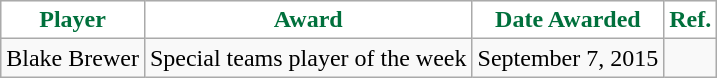<table class="wikitable sortable sortable" style="text-align: center">
<tr align=center>
<th style="background: white; color: #00703C">Player</th>
<th style="background: white; color: #00703C">Award</th>
<th style="background: white; color: #00703C">Date Awarded</th>
<th style="background: white; color: #00703C" class="unsortable">Ref.</th>
</tr>
<tr>
<td>Blake Brewer</td>
<td>Special teams player of the week</td>
<td>September 7, 2015</td>
<td></td>
</tr>
</table>
